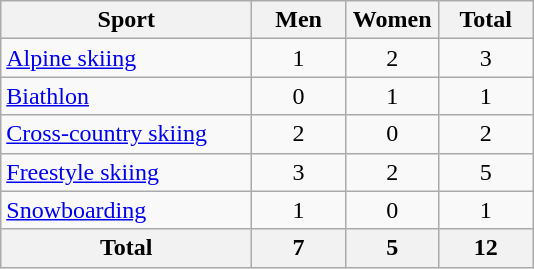<table class="wikitable sortable" style=text-align:center>
<tr>
<th width=160>Sport</th>
<th width=55>Men</th>
<th width=55>Women</th>
<th width=55>Total</th>
</tr>
<tr>
<td align=left><a href='#'>Alpine skiing</a></td>
<td>1</td>
<td>2</td>
<td>3</td>
</tr>
<tr>
<td align=left><a href='#'>Biathlon</a></td>
<td>0</td>
<td>1</td>
<td>1</td>
</tr>
<tr>
<td align=left><a href='#'>Cross-country skiing</a></td>
<td>2</td>
<td>0</td>
<td>2</td>
</tr>
<tr>
<td align=left><a href='#'>Freestyle skiing</a></td>
<td>3</td>
<td>2</td>
<td>5</td>
</tr>
<tr>
<td align=left><a href='#'>Snowboarding</a></td>
<td>1</td>
<td>0</td>
<td>1</td>
</tr>
<tr>
<th>Total</th>
<th>7</th>
<th>5</th>
<th>12</th>
</tr>
</table>
